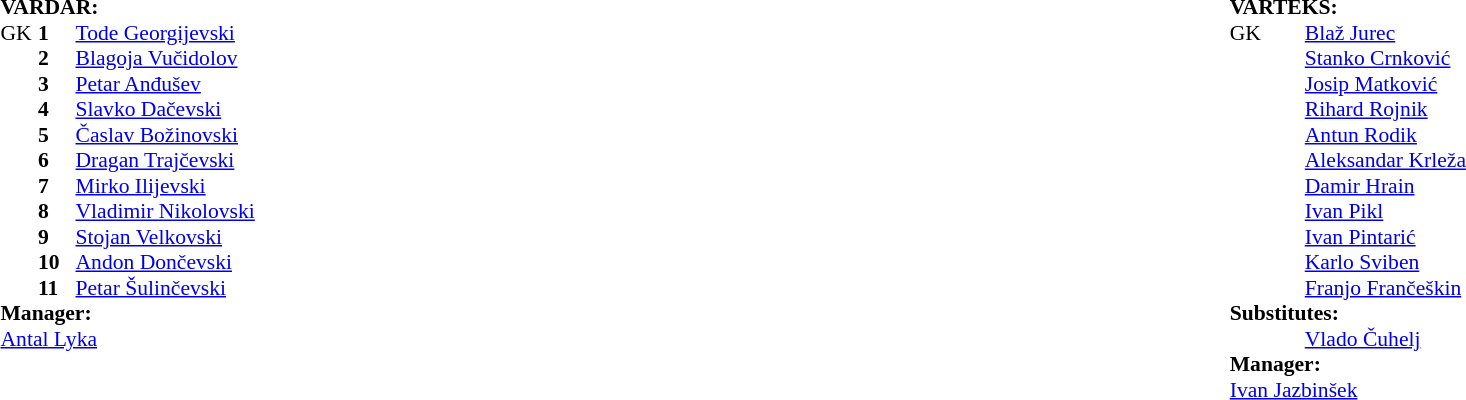<table width="100%">
<tr>
<td valign="top" width="50%"><br><table style="font-size: 90%" cellspacing="0" cellpadding="0">
<tr>
<td colspan="4"><strong>VARDAR:</strong></td>
</tr>
<tr>
<th width="25"></th>
<th width="25"></th>
<th width="200"></th>
<th></th>
</tr>
<tr>
<td>GK</td>
<td><strong>1</strong></td>
<td> <a href='#'>Tode Georgijevski</a></td>
</tr>
<tr>
<td></td>
<td><strong>2</strong></td>
<td> <a href='#'>Blagoja Vučidolov</a></td>
</tr>
<tr>
<td></td>
<td><strong>3</strong></td>
<td> <a href='#'>Petar Anđušev</a></td>
</tr>
<tr>
<td></td>
<td><strong>4</strong></td>
<td> <a href='#'>Slavko Dačevski</a></td>
</tr>
<tr>
<td></td>
<td><strong>5</strong></td>
<td> <a href='#'>Časlav Božinovski</a></td>
</tr>
<tr>
<td></td>
<td><strong>6</strong></td>
<td> <a href='#'>Dragan Trajčevski</a></td>
</tr>
<tr>
<td></td>
<td><strong>7</strong></td>
<td> <a href='#'>Mirko Ilijevski</a></td>
</tr>
<tr>
<td></td>
<td><strong>8</strong></td>
<td> <a href='#'>Vladimir Nikolovski</a></td>
</tr>
<tr>
<td></td>
<td><strong>9</strong></td>
<td> <a href='#'>Stojan Velkovski</a></td>
</tr>
<tr>
<td></td>
<td><strong>10</strong></td>
<td> <a href='#'>Andon Dončevski</a></td>
</tr>
<tr>
<td></td>
<td><strong>11</strong></td>
<td> <a href='#'>Petar Šulinčevski</a></td>
</tr>
<tr>
<td colspan=4><strong>Manager:</strong></td>
</tr>
<tr>
<td colspan="4"> <a href='#'>Antal Lyka</a></td>
</tr>
</table>
</td>
<td valign="top" width="50%"><br><table style="font-size: 90%" cellspacing="0" cellpadding="0" align="center">
<tr>
<td colspan="4"><strong>VARTEKS:</strong></td>
</tr>
<tr>
<th width="25"></th>
<th width="25"></th>
<th width="200"></th>
<th></th>
</tr>
<tr>
<td>GK</td>
<td><strong></strong></td>
<td> <a href='#'>Blaž Jurec</a></td>
</tr>
<tr>
<td></td>
<td><strong></strong></td>
<td> <a href='#'>Stanko Crnković</a></td>
<td></td>
</tr>
<tr>
<td></td>
<td><strong></strong></td>
<td> <a href='#'>Josip Matković</a></td>
</tr>
<tr>
<td></td>
<td><strong></strong></td>
<td> <a href='#'>Rihard Rojnik</a></td>
</tr>
<tr>
<td></td>
<td><strong></strong></td>
<td> <a href='#'>Antun Rodik</a></td>
</tr>
<tr>
<td></td>
<td><strong></strong></td>
<td> <a href='#'>Aleksandar Krleža</a></td>
</tr>
<tr>
<td></td>
<td><strong></strong></td>
<td> <a href='#'>Damir Hrain</a></td>
</tr>
<tr>
<td></td>
<td><strong></strong></td>
<td> <a href='#'>Ivan Pikl</a></td>
</tr>
<tr>
<td></td>
<td><strong></strong></td>
<td> <a href='#'>Ivan Pintarić</a></td>
</tr>
<tr>
<td></td>
<td><strong></strong></td>
<td> <a href='#'>Karlo Sviben</a></td>
</tr>
<tr>
<td></td>
<td><strong></strong></td>
<td> <a href='#'>Franjo Frančeškin</a></td>
</tr>
<tr>
<td colspan=4><strong>Substitutes:</strong></td>
</tr>
<tr>
<td></td>
<td><strong></strong></td>
<td> <a href='#'>Vlado Čuhelj</a></td>
<td></td>
</tr>
<tr>
<td colspan=4><strong>Manager:</strong></td>
</tr>
<tr>
<td colspan="4"> <a href='#'>Ivan Jazbinšek</a></td>
</tr>
</table>
</td>
</tr>
</table>
